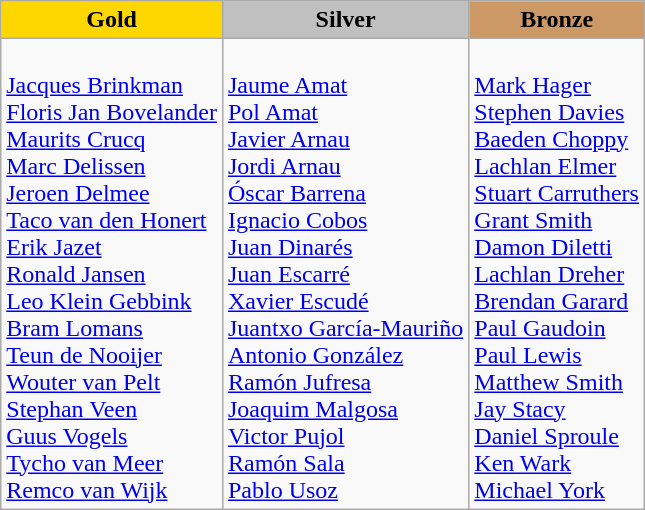<table class=wikitable>
<tr>
<td align=center bgcolor=gold> <strong>Gold</strong></td>
<td align=center bgcolor=silver> <strong>Silver</strong></td>
<td align=center bgcolor=cc9966> <strong>Bronze</strong></td>
</tr>
<tr>
<td valign=top><br><a href='#'>Jacques Brinkman</a><br><a href='#'>Floris Jan Bovelander</a><br><a href='#'>Maurits Crucq</a><br><a href='#'>Marc Delissen</a><br><a href='#'>Jeroen Delmee</a><br><a href='#'>Taco van den Honert</a><br><a href='#'>Erik Jazet</a><br><a href='#'>Ronald Jansen</a><br><a href='#'>Leo Klein Gebbink</a><br><a href='#'>Bram Lomans</a><br><a href='#'>Teun de Nooijer</a><br><a href='#'>Wouter van Pelt</a><br><a href='#'>Stephan Veen</a><br><a href='#'>Guus Vogels</a><br><a href='#'>Tycho van Meer</a><br><a href='#'>Remco van Wijk</a></td>
<td valign=top><br><a href='#'>Jaume Amat</a><br><a href='#'>Pol Amat</a><br><a href='#'>Javier Arnau</a><br><a href='#'>Jordi Arnau</a><br><a href='#'>Óscar Barrena</a><br><a href='#'>Ignacio Cobos</a><br><a href='#'>Juan Dinarés</a><br><a href='#'>Juan Escarré</a><br><a href='#'>Xavier Escudé</a><br><a href='#'>Juantxo García-Mauriño</a><br><a href='#'>Antonio González</a><br><a href='#'>Ramón Jufresa</a><br><a href='#'>Joaquim Malgosa</a><br><a href='#'>Victor Pujol</a><br><a href='#'>Ramón Sala</a><br><a href='#'>Pablo Usoz</a></td>
<td valign=top><br><a href='#'>Mark Hager</a><br><a href='#'>Stephen Davies</a><br><a href='#'>Baeden Choppy</a><br><a href='#'>Lachlan Elmer</a><br><a href='#'>Stuart Carruthers</a><br><a href='#'>Grant Smith</a><br><a href='#'>Damon Diletti</a><br><a href='#'>Lachlan Dreher</a><br><a href='#'>Brendan Garard</a><br><a href='#'>Paul Gaudoin</a><br><a href='#'>Paul Lewis</a><br><a href='#'>Matthew Smith</a><br><a href='#'>Jay Stacy</a><br><a href='#'>Daniel Sproule</a><br><a href='#'>Ken Wark</a><br><a href='#'>Michael York</a></td>
</tr>
</table>
